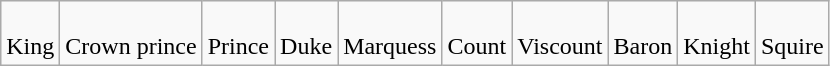<table class="wikitable">
<tr>
<td style="text-align: center;"><br>King</td>
<td style="text-align: center;"><br>Crown prince</td>
<td style="text-align: center;"><br>Prince</td>
<td style="text-align: center;"><br>Duke</td>
<td style="text-align: center;"><br>Marquess</td>
<td style="text-align: center;"><br>Count</td>
<td style="text-align: center;"><br>Viscount</td>
<td style="text-align: center;"><br>Baron</td>
<td style="text-align: center;"><br>Knight</td>
<td style="text-align: center;"><br>Squire</td>
</tr>
</table>
